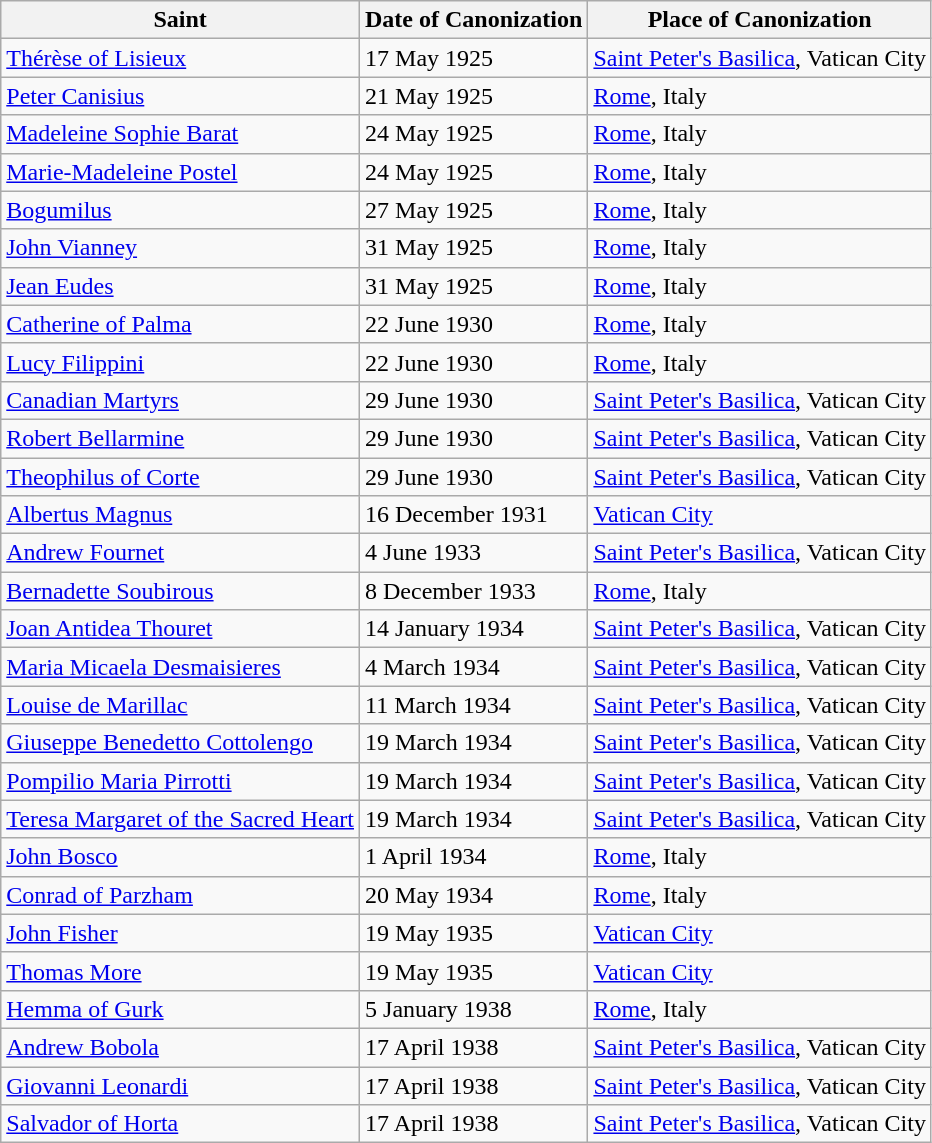<table class="wikitable">
<tr>
<th>Saint</th>
<th>Date of Canonization</th>
<th>Place of Canonization</th>
</tr>
<tr>
<td><a href='#'>Thérèse of Lisieux</a></td>
<td>17 May 1925</td>
<td><a href='#'>Saint Peter's Basilica</a>, Vatican City</td>
</tr>
<tr>
<td><a href='#'>Peter Canisius</a></td>
<td>21 May 1925</td>
<td><a href='#'>Rome</a>, Italy</td>
</tr>
<tr>
<td><a href='#'>Madeleine Sophie Barat</a></td>
<td>24 May 1925</td>
<td><a href='#'>Rome</a>, Italy</td>
</tr>
<tr>
<td><a href='#'>Marie-Madeleine Postel</a></td>
<td>24 May 1925</td>
<td><a href='#'>Rome</a>, Italy</td>
</tr>
<tr>
<td><a href='#'>Bogumilus</a></td>
<td>27 May 1925</td>
<td><a href='#'>Rome</a>, Italy</td>
</tr>
<tr>
<td><a href='#'>John Vianney</a></td>
<td>31 May 1925</td>
<td><a href='#'>Rome</a>, Italy</td>
</tr>
<tr>
<td><a href='#'>Jean Eudes</a></td>
<td>31 May 1925</td>
<td><a href='#'>Rome</a>, Italy</td>
</tr>
<tr>
<td><a href='#'>Catherine of Palma</a></td>
<td>22 June 1930</td>
<td><a href='#'>Rome</a>, Italy</td>
</tr>
<tr>
<td><a href='#'>Lucy Filippini</a></td>
<td>22 June 1930</td>
<td><a href='#'>Rome</a>, Italy</td>
</tr>
<tr>
<td><a href='#'>Canadian Martyrs</a></td>
<td>29 June 1930</td>
<td><a href='#'>Saint Peter's Basilica</a>, Vatican City</td>
</tr>
<tr>
<td><a href='#'>Robert Bellarmine</a></td>
<td>29 June 1930</td>
<td><a href='#'>Saint Peter's Basilica</a>, Vatican City</td>
</tr>
<tr>
<td><a href='#'>Theophilus of Corte</a></td>
<td>29 June 1930</td>
<td><a href='#'>Saint Peter's Basilica</a>, Vatican City</td>
</tr>
<tr>
<td><a href='#'>Albertus Magnus</a></td>
<td>16 December 1931</td>
<td><a href='#'>Vatican City</a></td>
</tr>
<tr>
<td><a href='#'>Andrew Fournet</a></td>
<td>4 June 1933</td>
<td><a href='#'>Saint Peter's Basilica</a>, Vatican City</td>
</tr>
<tr>
<td><a href='#'>Bernadette Soubirous</a></td>
<td>8 December 1933</td>
<td><a href='#'>Rome</a>, Italy</td>
</tr>
<tr>
<td><a href='#'>Joan Antidea Thouret</a></td>
<td>14 January 1934</td>
<td><a href='#'>Saint Peter's Basilica</a>, Vatican City</td>
</tr>
<tr>
<td><a href='#'>Maria Micaela Desmaisieres</a></td>
<td>4 March 1934</td>
<td><a href='#'>Saint Peter's Basilica</a>, Vatican City</td>
</tr>
<tr>
<td><a href='#'>Louise de Marillac</a></td>
<td>11 March 1934</td>
<td><a href='#'>Saint Peter's Basilica</a>, Vatican City</td>
</tr>
<tr>
<td><a href='#'>Giuseppe Benedetto Cottolengo</a></td>
<td>19 March 1934</td>
<td><a href='#'>Saint Peter's Basilica</a>, Vatican City</td>
</tr>
<tr>
<td><a href='#'>Pompilio Maria Pirrotti</a></td>
<td>19 March 1934</td>
<td><a href='#'>Saint Peter's Basilica</a>, Vatican City</td>
</tr>
<tr>
<td><a href='#'>Teresa Margaret of the Sacred Heart</a></td>
<td>19 March 1934</td>
<td><a href='#'>Saint Peter's Basilica</a>, Vatican City</td>
</tr>
<tr>
<td><a href='#'>John Bosco</a></td>
<td>1 April 1934</td>
<td><a href='#'>Rome</a>, Italy</td>
</tr>
<tr>
<td><a href='#'>Conrad of Parzham</a></td>
<td>20 May 1934</td>
<td><a href='#'>Rome</a>, Italy</td>
</tr>
<tr>
<td><a href='#'>John Fisher</a></td>
<td>19 May 1935</td>
<td><a href='#'>Vatican City</a></td>
</tr>
<tr>
<td><a href='#'>Thomas More</a></td>
<td>19 May 1935</td>
<td><a href='#'>Vatican City</a></td>
</tr>
<tr>
<td><a href='#'>Hemma of Gurk</a></td>
<td>5 January 1938</td>
<td><a href='#'>Rome</a>, Italy</td>
</tr>
<tr>
<td><a href='#'>Andrew Bobola</a></td>
<td>17 April 1938</td>
<td><a href='#'>Saint Peter's Basilica</a>, Vatican City</td>
</tr>
<tr>
<td><a href='#'>Giovanni Leonardi</a></td>
<td>17 April 1938</td>
<td><a href='#'>Saint Peter's Basilica</a>, Vatican City</td>
</tr>
<tr>
<td><a href='#'>Salvador of Horta</a></td>
<td>17 April 1938</td>
<td><a href='#'>Saint Peter's Basilica</a>, Vatican City</td>
</tr>
</table>
